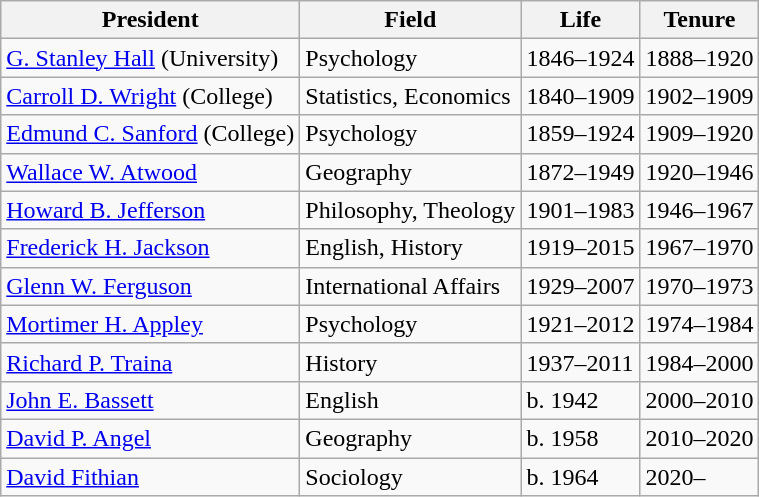<table class="wikitable">
<tr>
<th>President</th>
<th>Field</th>
<th>Life</th>
<th>Tenure</th>
</tr>
<tr>
<td><a href='#'>G. Stanley Hall</a> (University)</td>
<td>Psychology</td>
<td>1846–1924</td>
<td>1888–1920</td>
</tr>
<tr>
<td><a href='#'>Carroll D. Wright</a> (College)</td>
<td>Statistics, Economics</td>
<td>1840–1909</td>
<td>1902–1909</td>
</tr>
<tr>
<td><a href='#'>Edmund C. Sanford</a> (College)</td>
<td>Psychology</td>
<td>1859–1924</td>
<td>1909–1920</td>
</tr>
<tr>
<td><a href='#'>Wallace W. Atwood</a></td>
<td>Geography</td>
<td>1872–1949</td>
<td>1920–1946</td>
</tr>
<tr>
<td><a href='#'>Howard B. Jefferson</a></td>
<td>Philosophy, Theology</td>
<td>1901–1983</td>
<td>1946–1967</td>
</tr>
<tr>
<td><a href='#'>Frederick H. Jackson</a></td>
<td>English, History</td>
<td>1919–2015</td>
<td>1967–1970</td>
</tr>
<tr>
<td><a href='#'>Glenn W. Ferguson</a></td>
<td>International Affairs</td>
<td>1929–2007</td>
<td>1970–1973</td>
</tr>
<tr>
<td><a href='#'>Mortimer H. Appley</a></td>
<td>Psychology</td>
<td>1921–2012</td>
<td>1974–1984</td>
</tr>
<tr>
<td><a href='#'>Richard P. Traina</a></td>
<td>History</td>
<td>1937–2011</td>
<td>1984–2000</td>
</tr>
<tr>
<td><a href='#'>John E. Bassett</a></td>
<td>English</td>
<td>b. 1942</td>
<td>2000–2010</td>
</tr>
<tr>
<td><a href='#'>David P. Angel</a></td>
<td>Geography</td>
<td>b. 1958</td>
<td>2010–2020</td>
</tr>
<tr>
<td><a href='#'>David Fithian</a></td>
<td>Sociology</td>
<td>b. 1964</td>
<td>2020–</td>
</tr>
</table>
